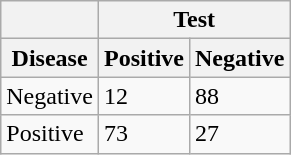<table class="wikitable">
<tr>
<th></th>
<th colspan="2">Test</th>
</tr>
<tr>
<th>Disease</th>
<th>Positive</th>
<th>Negative</th>
</tr>
<tr>
<td>Negative</td>
<td>12</td>
<td>88</td>
</tr>
<tr>
<td>Positive</td>
<td>73</td>
<td>27</td>
</tr>
</table>
